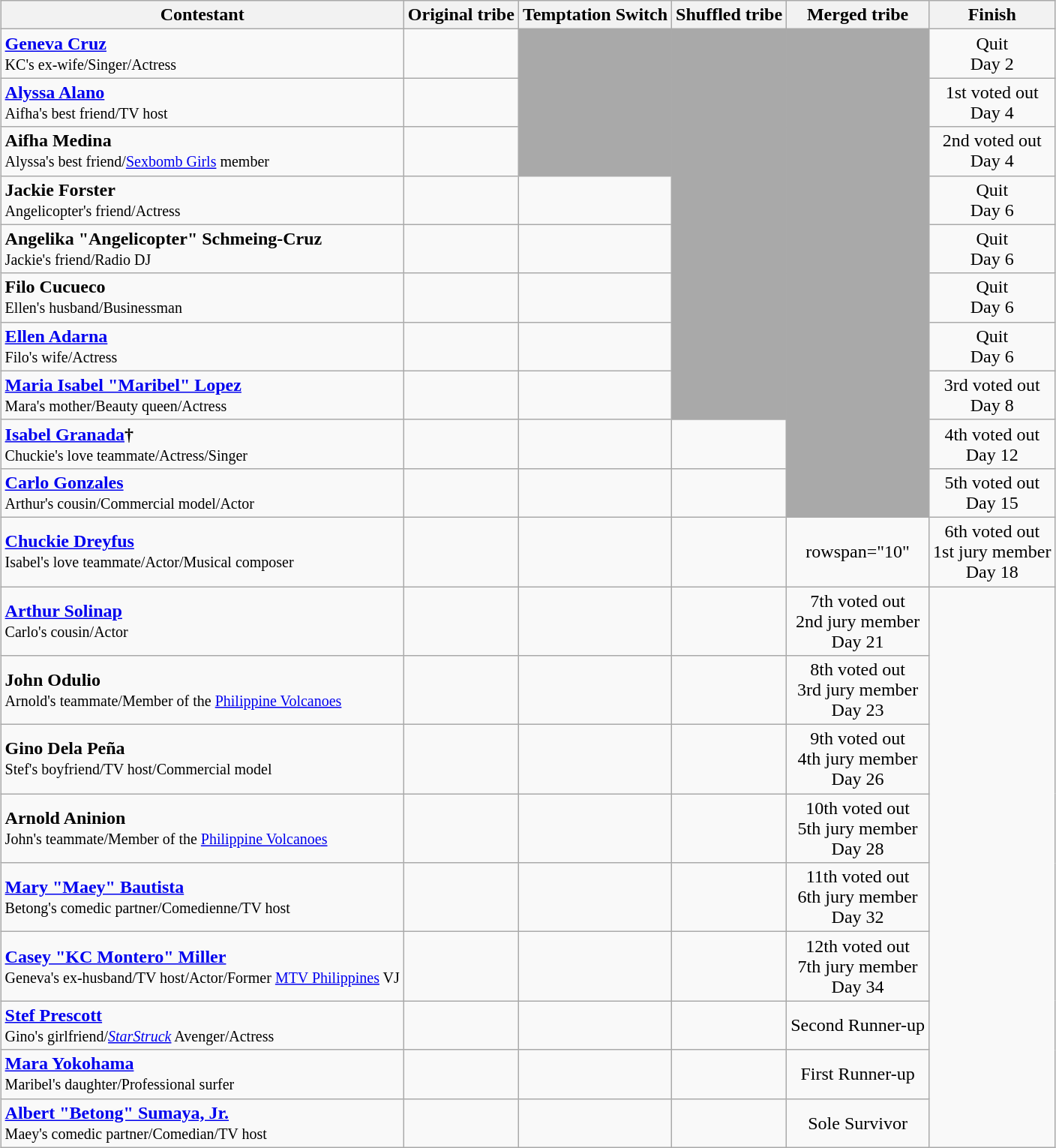<table class="wikitable sortable nowrap" style="margin:auto; text-align:center">
<tr>
<th scope="col">Contestant</th>
<th scope="col">Original tribe</th>
<th scope="col">Temptation Switch</th>
<th scope="col">Shuffled tribe</th>
<th scope="col">Merged tribe</th>
<th scope="col">Finish</th>
</tr>
<tr>
<td align="left"><strong><a href='#'>Geneva Cruz</a></strong><br><small>KC's ex-wife/Singer/Actress</small></td>
<td></td>
<td rowspan="3" bgcolor="darkgray"></td>
<td rowspan="8" bgcolor="darkgray"></td>
<td rowspan="10" bgcolor="darkgray"></td>
<td>Quit<br>Day 2</td>
</tr>
<tr>
<td align="left"><strong><a href='#'>Alyssa Alano</a></strong><br><small>Aifha's best friend/TV host</small></td>
<td></td>
<td>1st voted out<br>Day 4</td>
</tr>
<tr>
<td align="left"><strong>Aifha Medina</strong><br><small>Alyssa's best friend/<a href='#'>Sexbomb Girls</a> member</small></td>
<td></td>
<td>2nd voted out<br>Day 4</td>
</tr>
<tr>
<td align="left"><strong>Jackie Forster</strong><br><small>Angelicopter's friend/Actress</small></td>
<td></td>
<td></td>
<td>Quit<br>Day 6</td>
</tr>
<tr>
<td align="left"><strong>Angelika "Angelicopter" Schmeing-Cruz</strong><br><small>Jackie's friend/Radio DJ</small></td>
<td></td>
<td></td>
<td>Quit<br>Day 6</td>
</tr>
<tr>
<td align="left"><strong>Filo Cucueco</strong><br><small>Ellen's husband/Businessman</small></td>
<td></td>
<td></td>
<td>Quit<br>Day 6</td>
</tr>
<tr>
<td align="left"><strong><a href='#'>Ellen Adarna</a></strong><br><small>Filo's wife/Actress</small></td>
<td></td>
<td></td>
<td>Quit<br>Day 6</td>
</tr>
<tr>
<td align="left"><strong><a href='#'>Maria Isabel "Maribel" Lopez</a></strong><br><small>Mara's mother/Beauty queen/Actress</small></td>
<td></td>
<td></td>
<td>3rd voted out<br>Day 8</td>
</tr>
<tr>
<td align="left"><strong><a href='#'>Isabel Granada</a>†</strong><br><small>Chuckie's love teammate/Actress/Singer</small></td>
<td></td>
<td></td>
<td></td>
<td>4th voted out<br>Day 12</td>
</tr>
<tr>
<td align="left"><strong><a href='#'>Carlo Gonzales</a></strong><br><small>Arthur's cousin/Commercial model/Actor</small></td>
<td></td>
<td></td>
<td></td>
<td>5th voted out<br>Day 15</td>
</tr>
<tr>
<td align="left"><strong><a href='#'>Chuckie Dreyfus</a></strong><br><small>Isabel's love teammate/Actor/Musical composer</small></td>
<td></td>
<td></td>
<td></td>
<td>rowspan="10" </td>
<td>6th voted out<br>1st jury member<br>Day 18</td>
</tr>
<tr>
<td align="left"><strong><a href='#'>Arthur Solinap</a></strong><br><small>Carlo's cousin/Actor</small></td>
<td></td>
<td></td>
<td></td>
<td>7th voted out<br>2nd jury member<br>Day 21</td>
</tr>
<tr>
<td align="left"><strong>John Odulio</strong><br><small>Arnold's teammate/Member of the <a href='#'>Philippine Volcanoes</a></small></td>
<td></td>
<td></td>
<td></td>
<td>8th voted out<br>3rd jury member<br>Day 23</td>
</tr>
<tr>
<td align="left"><strong>Gino Dela Peña</strong><br><small>Stef's boyfriend/TV host/Commercial model</small></td>
<td></td>
<td></td>
<td></td>
<td>9th voted out<br>4th jury member<br>Day 26</td>
</tr>
<tr>
<td align="left"><strong>Arnold Aninion</strong><br><small>John's teammate/Member of the <a href='#'>Philippine Volcanoes</a></small></td>
<td></td>
<td></td>
<td></td>
<td>10th voted out<br>5th jury member<br>Day 28</td>
</tr>
<tr>
<td align="left"><strong><a href='#'>Mary "Maey" Bautista</a></strong><br><small>Betong's comedic partner/Comedienne/TV host</small></td>
<td></td>
<td></td>
<td></td>
<td>11th voted out<br>6th jury member<br>Day 32</td>
</tr>
<tr>
<td align="left"><strong><a href='#'>Casey "KC Montero" Miller</a></strong><br><small>Geneva's ex-husband/TV host/Actor/Former <a href='#'>MTV Philippines</a> VJ</small></td>
<td></td>
<td></td>
<td></td>
<td>12th voted out<br>7th jury member<br>Day 34</td>
</tr>
<tr>
<td align="left"><strong><a href='#'>Stef Prescott</a></strong><br><small>Gino's girlfriend/<em><a href='#'>StarStruck</a></em> Avenger/Actress</small></td>
<td></td>
<td></td>
<td></td>
<td>Second Runner-up</td>
</tr>
<tr>
<td align="left"><strong><a href='#'>Mara Yokohama</a></strong><br><small>Maribel's daughter/Professional surfer</small></td>
<td></td>
<td></td>
<td></td>
<td>First Runner-up</td>
</tr>
<tr>
<td align="left"><strong><a href='#'>Albert "Betong" Sumaya, Jr.</a></strong><br><small>Maey's comedic partner/Comedian/TV host</small></td>
<td></td>
<td></td>
<td></td>
<td>Sole Survivor</td>
</tr>
</table>
